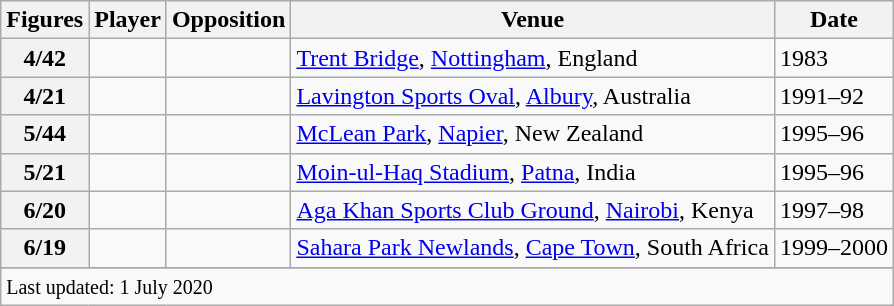<table class="wikitable plainrowheaders sortable">
<tr>
<th scope=col>Figures</th>
<th scope=col>Player</th>
<th scope=col>Opposition</th>
<th scope=col>Venue</th>
<th scope=col>Date</th>
</tr>
<tr>
<th>4/42</th>
<td></td>
<td></td>
<td><a href='#'>Trent Bridge</a>, <a href='#'>Nottingham</a>, England</td>
<td>1983 </td>
</tr>
<tr>
<th>4/21</th>
<td></td>
<td></td>
<td><a href='#'>Lavington Sports Oval</a>, <a href='#'>Albury</a>, Australia</td>
<td>1991–92 </td>
</tr>
<tr>
<th>5/44</th>
<td></td>
<td></td>
<td><a href='#'>McLean Park</a>, <a href='#'>Napier</a>, New Zealand</td>
<td>1995–96 </td>
</tr>
<tr>
<th>5/21</th>
<td></td>
<td></td>
<td><a href='#'>Moin-ul-Haq Stadium</a>, <a href='#'>Patna</a>, India</td>
<td>1995–96 </td>
</tr>
<tr>
<th>6/20</th>
<td></td>
<td></td>
<td><a href='#'>Aga Khan Sports Club Ground</a>, <a href='#'>Nairobi</a>, Kenya</td>
<td>1997–98</td>
</tr>
<tr>
<th>6/19</th>
<td></td>
<td></td>
<td><a href='#'>Sahara Park Newlands</a>, <a href='#'>Cape Town</a>, South Africa</td>
<td>1999–2000</td>
</tr>
<tr>
</tr>
<tr class=sortbottom>
<td colspan=5><small>Last updated: 1 July 2020</small></td>
</tr>
</table>
